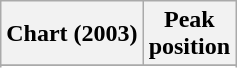<table class="wikitable sortable">
<tr>
<th align="left">Chart (2003)</th>
<th align="center">Peak<br>position</th>
</tr>
<tr>
</tr>
<tr>
</tr>
</table>
